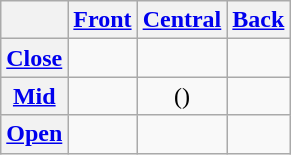<table class="wikitable" style="text-align:center;">
<tr>
<th></th>
<th><a href='#'>Front</a></th>
<th><a href='#'>Central</a></th>
<th><a href='#'>Back</a></th>
</tr>
<tr>
<th><a href='#'>Close</a></th>
<td></td>
<td></td>
<td></td>
</tr>
<tr>
<th><a href='#'>Mid</a></th>
<td></td>
<td>()</td>
<td></td>
</tr>
<tr>
<th><a href='#'>Open</a></th>
<td></td>
<td></td>
<td></td>
</tr>
</table>
